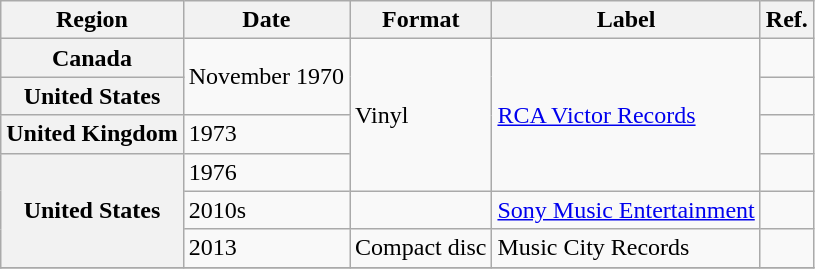<table class="wikitable plainrowheaders">
<tr>
<th scope="col">Region</th>
<th scope="col">Date</th>
<th scope="col">Format</th>
<th scope="col">Label</th>
<th scope="col">Ref.</th>
</tr>
<tr>
<th scope="row">Canada</th>
<td rowspan="2">November 1970</td>
<td rowspan="4">Vinyl</td>
<td rowspan="4"><a href='#'>RCA Victor Records</a></td>
<td></td>
</tr>
<tr>
<th scope="row">United States</th>
<td></td>
</tr>
<tr>
<th scope="row">United Kingdom</th>
<td>1973</td>
<td></td>
</tr>
<tr>
<th scope="row" rowspan="3">United States</th>
<td>1976</td>
<td></td>
</tr>
<tr>
<td>2010s</td>
<td></td>
<td><a href='#'>Sony Music Entertainment</a></td>
<td></td>
</tr>
<tr>
<td>2013</td>
<td>Compact disc</td>
<td>Music City Records</td>
<td></td>
</tr>
<tr>
</tr>
</table>
